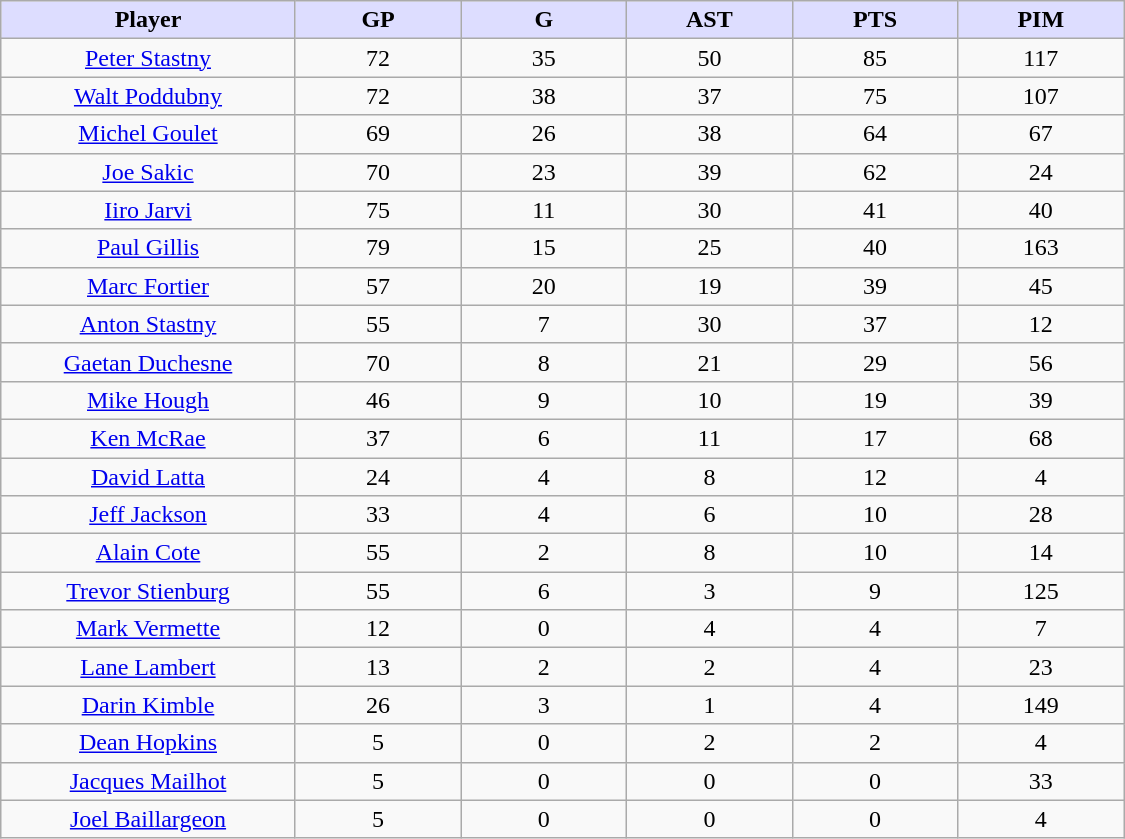<table class="wikitable sortable">
<tr>
<th style="background:#ddf; width:16%;">Player</th>
<th style="background:#ddf; width:9%;">GP</th>
<th style="background:#ddf; width:9%;">G</th>
<th style="background:#ddf; width:9%;">AST</th>
<th style="background:#ddf; width:9%;">PTS</th>
<th style="background:#ddf; width:9%;">PIM</th>
</tr>
<tr style="text-align:center;">
<td><a href='#'>Peter Stastny</a></td>
<td>72</td>
<td>35</td>
<td>50</td>
<td>85</td>
<td>117</td>
</tr>
<tr style="text-align:center;">
<td><a href='#'>Walt Poddubny</a></td>
<td>72</td>
<td>38</td>
<td>37</td>
<td>75</td>
<td>107</td>
</tr>
<tr style="text-align:center;">
<td><a href='#'>Michel Goulet</a></td>
<td>69</td>
<td>26</td>
<td>38</td>
<td>64</td>
<td>67</td>
</tr>
<tr style="text-align:center;">
<td><a href='#'>Joe Sakic</a></td>
<td>70</td>
<td>23</td>
<td>39</td>
<td>62</td>
<td>24</td>
</tr>
<tr style="text-align:center;">
<td><a href='#'>Iiro Jarvi</a></td>
<td>75</td>
<td>11</td>
<td>30</td>
<td>41</td>
<td>40</td>
</tr>
<tr style="text-align:center;">
<td><a href='#'>Paul Gillis</a></td>
<td>79</td>
<td>15</td>
<td>25</td>
<td>40</td>
<td>163</td>
</tr>
<tr style="text-align:center;">
<td><a href='#'>Marc Fortier</a></td>
<td>57</td>
<td>20</td>
<td>19</td>
<td>39</td>
<td>45</td>
</tr>
<tr style="text-align:center;">
<td><a href='#'>Anton Stastny</a></td>
<td>55</td>
<td>7</td>
<td>30</td>
<td>37</td>
<td>12</td>
</tr>
<tr style="text-align:center;">
<td><a href='#'>Gaetan Duchesne</a></td>
<td>70</td>
<td>8</td>
<td>21</td>
<td>29</td>
<td>56</td>
</tr>
<tr style="text-align:center;">
<td><a href='#'>Mike Hough</a></td>
<td>46</td>
<td>9</td>
<td>10</td>
<td>19</td>
<td>39</td>
</tr>
<tr style="text-align:center;">
<td><a href='#'>Ken McRae</a></td>
<td>37</td>
<td>6</td>
<td>11</td>
<td>17</td>
<td>68</td>
</tr>
<tr style="text-align:center;">
<td><a href='#'>David Latta</a></td>
<td>24</td>
<td>4</td>
<td>8</td>
<td>12</td>
<td>4</td>
</tr>
<tr style="text-align:center;">
<td><a href='#'>Jeff Jackson</a></td>
<td>33</td>
<td>4</td>
<td>6</td>
<td>10</td>
<td>28</td>
</tr>
<tr style="text-align:center;">
<td><a href='#'>Alain Cote</a></td>
<td>55</td>
<td>2</td>
<td>8</td>
<td>10</td>
<td>14</td>
</tr>
<tr style="text-align:center;">
<td><a href='#'>Trevor Stienburg</a></td>
<td>55</td>
<td>6</td>
<td>3</td>
<td>9</td>
<td>125</td>
</tr>
<tr style="text-align:center;">
<td><a href='#'>Mark Vermette</a></td>
<td>12</td>
<td>0</td>
<td>4</td>
<td>4</td>
<td>7</td>
</tr>
<tr style="text-align:center;">
<td><a href='#'>Lane Lambert</a></td>
<td>13</td>
<td>2</td>
<td>2</td>
<td>4</td>
<td>23</td>
</tr>
<tr style="text-align:center;">
<td><a href='#'>Darin Kimble</a></td>
<td>26</td>
<td>3</td>
<td>1</td>
<td>4</td>
<td>149</td>
</tr>
<tr style="text-align:center;">
<td><a href='#'>Dean Hopkins</a></td>
<td>5</td>
<td>0</td>
<td>2</td>
<td>2</td>
<td>4</td>
</tr>
<tr style="text-align:center;">
<td><a href='#'>Jacques Mailhot</a></td>
<td>5</td>
<td>0</td>
<td>0</td>
<td>0</td>
<td>33</td>
</tr>
<tr style="text-align:center;">
<td><a href='#'>Joel Baillargeon</a></td>
<td>5</td>
<td>0</td>
<td>0</td>
<td>0</td>
<td>4</td>
</tr>
</table>
